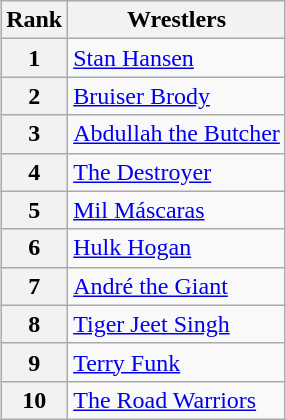<table class="wikitable" style="margin: 1em auto 1em auto">
<tr>
<th>Rank</th>
<th>Wrestlers</th>
</tr>
<tr>
<th>1</th>
<td> <a href='#'>Stan Hansen</a></td>
</tr>
<tr>
<th>2</th>
<td> <a href='#'>Bruiser Brody</a></td>
</tr>
<tr>
<th>3</th>
<td> <a href='#'>Abdullah the Butcher</a></td>
</tr>
<tr>
<th>4</th>
<td> <a href='#'>The Destroyer</a></td>
</tr>
<tr>
<th>5</th>
<td> <a href='#'>Mil Máscaras</a></td>
</tr>
<tr>
<th>6</th>
<td> <a href='#'>Hulk Hogan</a></td>
</tr>
<tr>
<th>7</th>
<td> <a href='#'>André the Giant</a></td>
</tr>
<tr>
<th>8</th>
<td> <a href='#'>Tiger Jeet Singh</a></td>
</tr>
<tr>
<th>9</th>
<td> <a href='#'>Terry Funk</a></td>
</tr>
<tr>
<th>10</th>
<td> <a href='#'>The Road Warriors</a></td>
</tr>
</table>
